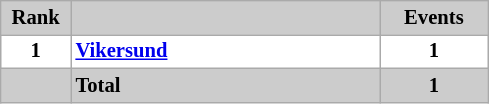<table class="wikitable plainrowheaders" style="background:#fff; font-size:86%; line-height:16px; border:grey solid 1px; border-collapse:collapse;">
<tr style="background:#ccc; text-align:center;">
<th style="background:#ccc;" width="40">Rank</th>
<th style="background:#ccc;" width="200"></th>
<th style="background:#ccc;" width="65">Events</th>
</tr>
<tr style="text-align:center">
<td style="text-align:center"><strong>1</strong></td>
<td style="text-align:left"> <strong><a href='#'>Vikersund</a></strong></td>
<td><strong>1</strong></td>
</tr>
<tr style="text-align:center; background:#D3D3D3">
<th style="background:#ccc;"></th>
<th style="text-align:left; background:#ccc">Total</th>
<th style="background:#ccc;">1</th>
</tr>
</table>
